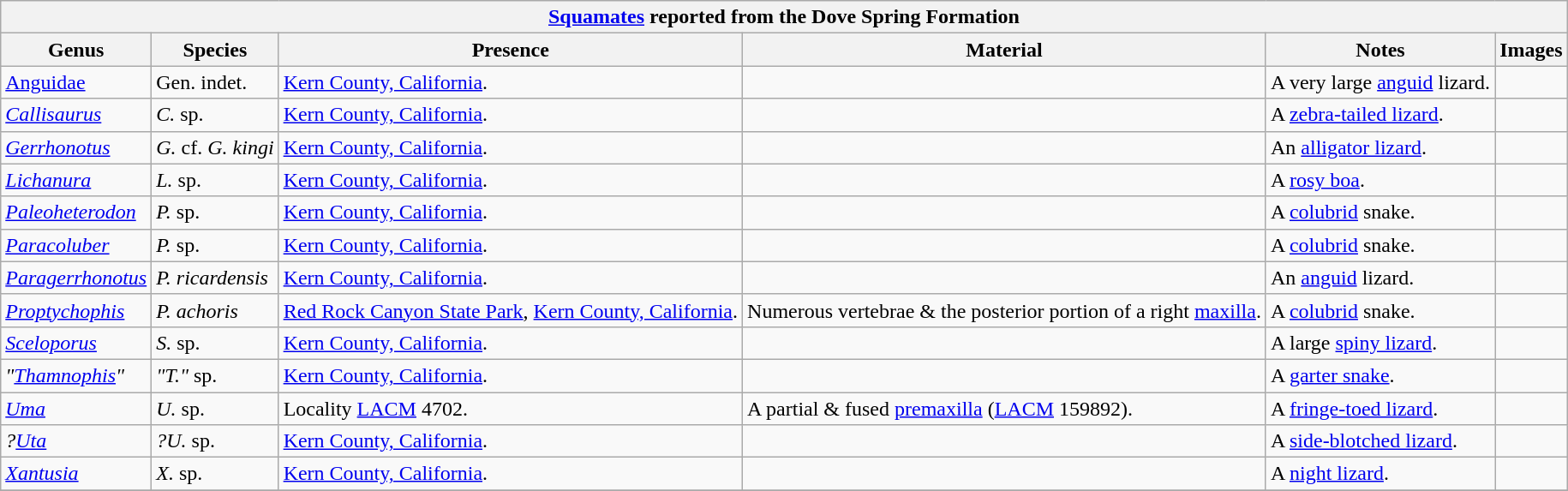<table class="wikitable" align="center">
<tr>
<th colspan="6" align="center"><strong><a href='#'>Squamates</a> reported from the Dove Spring Formation</strong></th>
</tr>
<tr>
<th>Genus</th>
<th>Species</th>
<th>Presence</th>
<th><strong>Material</strong></th>
<th>Notes</th>
<th>Images</th>
</tr>
<tr>
<td><a href='#'>Anguidae</a></td>
<td>Gen. indet.</td>
<td><a href='#'>Kern County, California</a>.</td>
<td></td>
<td>A very large <a href='#'>anguid</a> lizard.</td>
<td></td>
</tr>
<tr>
<td><em><a href='#'>Callisaurus</a></em></td>
<td><em>C.</em> sp.</td>
<td><a href='#'>Kern County, California</a>.</td>
<td></td>
<td>A <a href='#'>zebra-tailed lizard</a>.</td>
<td></td>
</tr>
<tr>
<td><em><a href='#'>Gerrhonotus</a></em></td>
<td><em>G.</em> cf. <em>G. kingi</em></td>
<td><a href='#'>Kern County, California</a>.</td>
<td></td>
<td>An <a href='#'>alligator lizard</a>.</td>
<td></td>
</tr>
<tr>
<td><em><a href='#'>Lichanura</a></em></td>
<td><em>L.</em> sp.</td>
<td><a href='#'>Kern County, California</a>.</td>
<td></td>
<td>A <a href='#'>rosy boa</a>.</td>
<td></td>
</tr>
<tr>
<td><em><a href='#'>Paleoheterodon</a></em></td>
<td><em>P.</em> sp.</td>
<td><a href='#'>Kern County, California</a>.</td>
<td></td>
<td>A <a href='#'>colubrid</a> snake.</td>
<td></td>
</tr>
<tr>
<td><em><a href='#'>Paracoluber</a></em></td>
<td><em>P.</em> sp.</td>
<td><a href='#'>Kern County, California</a>.</td>
<td></td>
<td>A <a href='#'>colubrid</a> snake.</td>
<td></td>
</tr>
<tr>
<td><em><a href='#'>Paragerrhonotus</a></em></td>
<td><em>P. ricardensis</em></td>
<td><a href='#'>Kern County, California</a>.</td>
<td></td>
<td>An <a href='#'>anguid</a> lizard.</td>
<td></td>
</tr>
<tr>
<td><em><a href='#'>Proptychophis</a></em></td>
<td><em>P. achoris</em></td>
<td><a href='#'>Red Rock Canyon State Park</a>, <a href='#'>Kern County, California</a>.</td>
<td>Numerous vertebrae & the posterior portion of a right <a href='#'>maxilla</a>.</td>
<td>A <a href='#'>colubrid</a> snake.</td>
<td></td>
</tr>
<tr>
<td><em><a href='#'>Sceloporus</a></em></td>
<td><em>S.</em> sp.</td>
<td><a href='#'>Kern County, California</a>.</td>
<td></td>
<td>A large <a href='#'>spiny lizard</a>.</td>
<td></td>
</tr>
<tr>
<td><em>"<a href='#'>Thamnophis</a>"</em></td>
<td><em>"T."</em> sp.</td>
<td><a href='#'>Kern County, California</a>.</td>
<td></td>
<td>A <a href='#'>garter snake</a>.</td>
<td></td>
</tr>
<tr>
<td><em><a href='#'>Uma</a></em></td>
<td><em>U.</em> sp.</td>
<td>Locality <a href='#'>LACM</a> 4702.</td>
<td>A partial & fused <a href='#'>premaxilla</a> (<a href='#'>LACM</a> 159892).</td>
<td>A <a href='#'>fringe-toed lizard</a>.</td>
<td></td>
</tr>
<tr>
<td><em>?<a href='#'>Uta</a></em></td>
<td><em>?U.</em> sp.</td>
<td><a href='#'>Kern County, California</a>.</td>
<td></td>
<td>A <a href='#'>side-blotched lizard</a>.</td>
<td></td>
</tr>
<tr>
<td><em><a href='#'>Xantusia</a></em></td>
<td><em>X.</em> sp.</td>
<td><a href='#'>Kern County, California</a>.</td>
<td></td>
<td>A <a href='#'>night lizard</a>.</td>
<td></td>
</tr>
<tr>
</tr>
</table>
